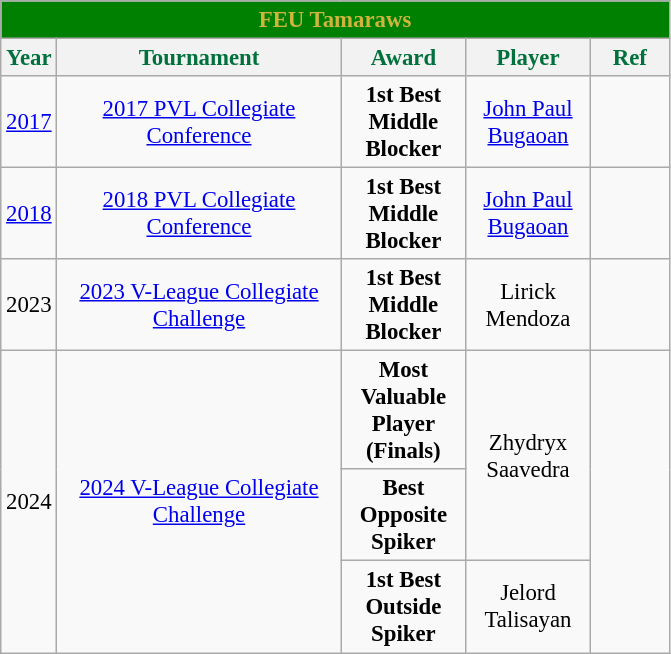<table class="wikitable sortable" style="font-size:95%; text-align:left;">
<tr>
<th colspan="5" style= "background: green; color: #CFB53B; text-align: center"><strong>FEU Tamaraws</strong></th>
</tr>
<tr style="background: ffffff; color: #00703c">
<th style= "align=center; width:1em;">Year</th>
<th style= "align=center;width:12em;">Tournament</th>
<th style= "align=center; width:5em;">Award</th>
<th style= "align=center; width:5em;">Player</th>
<th style= "align=center; width:3em;">Ref</th>
</tr>
<tr align=center>
<td><a href='#'>2017</a></td>
<td><a href='#'>2017 PVL Collegiate Conference</a></td>
<td><strong>1st Best Middle Blocker</strong></td>
<td><a href='#'>John Paul Bugaoan</a></td>
<td></td>
</tr>
<tr align=center>
<td><a href='#'>2018</a></td>
<td><a href='#'>2018 PVL Collegiate Conference</a></td>
<td><strong>1st Best Middle Blocker</strong></td>
<td><a href='#'>John Paul Bugaoan</a></td>
<td></td>
</tr>
<tr align=center>
<td>2023</td>
<td><a href='#'>2023 V-League Collegiate Challenge</a></td>
<td><strong>1st Best Middle Blocker</strong></td>
<td>Lirick Mendoza</td>
<td></td>
</tr>
<tr align=center>
<td Rowspan=3>2024</td>
<td Rowspan=3><a href='#'>2024 V-League Collegiate Challenge</a></td>
<td><strong>Most Valuable Player (Finals)</strong></td>
<td Rowspan=2>Zhydryx Saavedra</td>
<td Rowspan=3></td>
</tr>
<tr align=center>
<td><strong>Best Opposite Spiker</strong></td>
</tr>
<tr align=center>
<td><strong>1st Best Outside Spiker</strong></td>
<td>Jelord Talisayan</td>
</tr>
</table>
